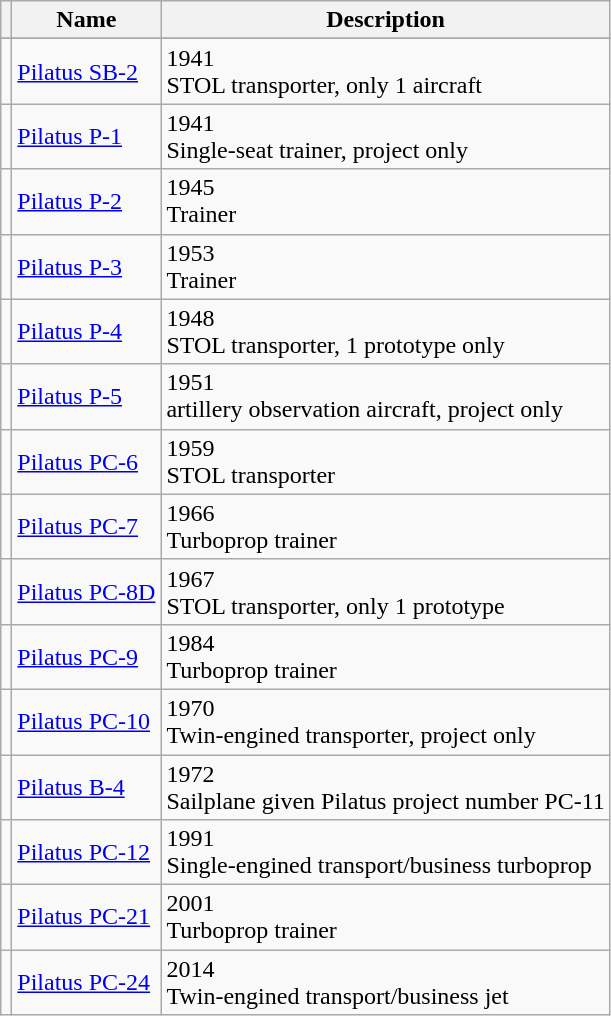<table class="wikitable">
<tr>
<th></th>
<th>Name</th>
<th>Description</th>
</tr>
<tr>
</tr>
<tr>
<td></td>
<td><a href='#'>Pilatus SB-2</a></td>
<td>1941<br>STOL transporter, only 1 aircraft</td>
</tr>
<tr>
<td></td>
<td><a href='#'>Pilatus P-1</a></td>
<td>1941<br>Single-seat trainer, project only</td>
</tr>
<tr>
<td></td>
<td><a href='#'>Pilatus P-2</a></td>
<td>1945<br>Trainer</td>
</tr>
<tr>
<td></td>
<td><a href='#'>Pilatus P-3</a></td>
<td>1953<br>Trainer</td>
</tr>
<tr>
<td></td>
<td><a href='#'>Pilatus P-4</a></td>
<td>1948<br>STOL transporter, 1 prototype only</td>
</tr>
<tr>
<td></td>
<td><a href='#'>Pilatus P-5</a></td>
<td>1951<br>artillery observation aircraft, project only</td>
</tr>
<tr>
<td></td>
<td><a href='#'>Pilatus PC-6</a></td>
<td>1959<br>STOL transporter</td>
</tr>
<tr>
<td></td>
<td><a href='#'>Pilatus PC-7</a></td>
<td>1966<br>Turboprop trainer</td>
</tr>
<tr>
<td></td>
<td><a href='#'>Pilatus PC-8D</a></td>
<td>1967<br>STOL transporter, only 1 prototype</td>
</tr>
<tr>
<td></td>
<td><a href='#'>Pilatus PC-9</a></td>
<td>1984<br>Turboprop trainer</td>
</tr>
<tr>
<td></td>
<td><a href='#'>Pilatus PC-10</a></td>
<td>1970<br>Twin-engined transporter, project only</td>
</tr>
<tr>
<td></td>
<td><a href='#'>Pilatus B-4</a></td>
<td>1972<br>Sailplane given Pilatus project number PC-11</td>
</tr>
<tr>
<td></td>
<td><a href='#'>Pilatus PC-12</a></td>
<td>1991<br>Single-engined transport/business turboprop</td>
</tr>
<tr>
<td></td>
<td><a href='#'>Pilatus PC-21</a></td>
<td>2001<br>Turboprop trainer</td>
</tr>
<tr>
<td></td>
<td><a href='#'>Pilatus PC-24</a></td>
<td>2014<br>Twin-engined transport/business jet</td>
</tr>
</table>
